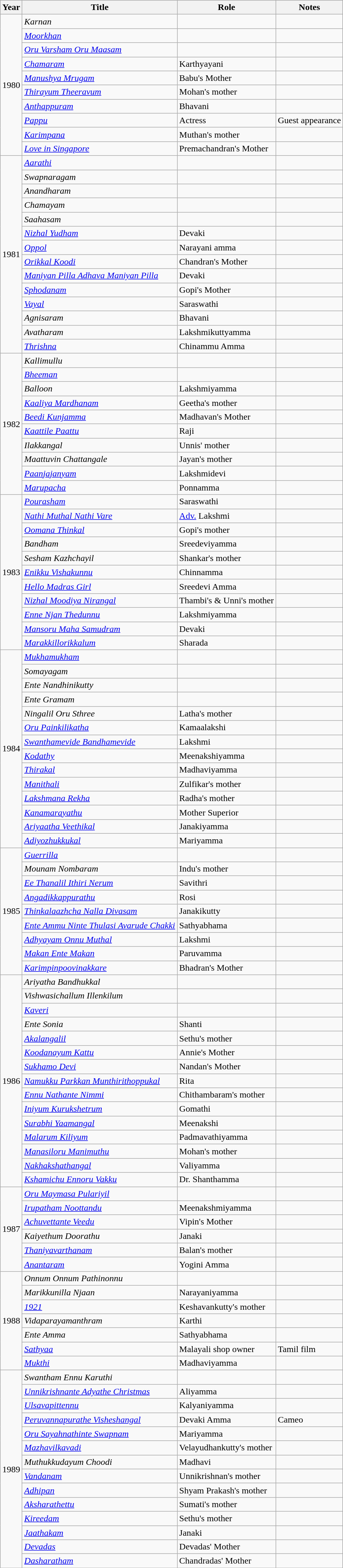<table class="wikitable sortable">
<tr>
<th>Year</th>
<th>Title</th>
<th>Role</th>
<th class="unsortable">Notes</th>
</tr>
<tr>
<td rowspan=10>1980</td>
<td><em>Karnan</em></td>
<td></td>
<td></td>
</tr>
<tr>
<td><em><a href='#'>Moorkhan</a></em></td>
<td></td>
<td></td>
</tr>
<tr>
<td><em><a href='#'>Oru Varsham Oru Maasam</a></em></td>
<td></td>
<td></td>
</tr>
<tr>
<td><em><a href='#'>Chamaram</a></em></td>
<td>Karthyayani</td>
<td></td>
</tr>
<tr>
<td><em><a href='#'>Manushya Mrugam</a></em></td>
<td>Babu's Mother</td>
<td></td>
</tr>
<tr>
<td><em><a href='#'>Thirayum Theeravum</a></em></td>
<td>Mohan's mother</td>
<td></td>
</tr>
<tr>
<td><em><a href='#'>Anthappuram</a></em></td>
<td>Bhavani</td>
<td></td>
</tr>
<tr>
<td><em><a href='#'>Pappu</a></em></td>
<td>Actress</td>
<td>Guest appearance</td>
</tr>
<tr>
<td><em><a href='#'>Karimpana</a></em></td>
<td>Muthan's mother</td>
<td></td>
</tr>
<tr>
<td><em><a href='#'>Love in Singapore</a></em></td>
<td>Premachandran's Mother</td>
<td></td>
</tr>
<tr>
<td rowspan=14>1981</td>
<td><em><a href='#'>Aarathi</a></em></td>
<td></td>
<td></td>
</tr>
<tr>
<td><em>Swapnaragam</em></td>
<td></td>
<td></td>
</tr>
<tr>
<td><em>Anandharam</em></td>
<td></td>
<td></td>
</tr>
<tr>
<td><em>Chamayam</em></td>
<td></td>
<td></td>
</tr>
<tr>
<td><em>Saahasam</em></td>
<td></td>
<td></td>
</tr>
<tr>
<td><em><a href='#'>Nizhal Yudham</a></em></td>
<td>Devaki</td>
<td></td>
</tr>
<tr>
<td><em><a href='#'>Oppol</a></em></td>
<td>Narayani amma</td>
<td></td>
</tr>
<tr>
<td><em><a href='#'>Orikkal Koodi</a></em></td>
<td>Chandran's Mother</td>
<td></td>
</tr>
<tr>
<td><em><a href='#'>Maniyan Pilla Adhava Maniyan Pilla</a></em></td>
<td>Devaki</td>
<td></td>
</tr>
<tr>
<td><em><a href='#'>Sphodanam</a></em></td>
<td>Gopi's Mother</td>
<td></td>
</tr>
<tr>
<td><em><a href='#'>Vayal</a></em></td>
<td>Saraswathi</td>
<td></td>
</tr>
<tr>
<td><em>Agnisaram</em></td>
<td>Bhavani</td>
<td></td>
</tr>
<tr>
<td><em>Avatharam</em></td>
<td>Lakshmikuttyamma</td>
<td></td>
</tr>
<tr>
<td><em><a href='#'>Thrishna</a></em></td>
<td>Chinammu Amma</td>
<td></td>
</tr>
<tr>
<td rowspan=10>1982</td>
<td><em>Kallimullu</em></td>
<td></td>
<td></td>
</tr>
<tr>
<td><em><a href='#'>Bheeman</a></em></td>
<td></td>
<td></td>
</tr>
<tr>
<td><em>Balloon</em></td>
<td>Lakshmiyamma</td>
<td></td>
</tr>
<tr>
<td><em><a href='#'>Kaaliya Mardhanam</a></em></td>
<td>Geetha's mother</td>
<td></td>
</tr>
<tr>
<td><em><a href='#'>Beedi Kunjamma</a></em></td>
<td>Madhavan's Mother</td>
<td></td>
</tr>
<tr>
<td><em><a href='#'>Kaattile Paattu</a></em></td>
<td>Raji</td>
<td></td>
</tr>
<tr>
<td><em>Ilakkangal</em></td>
<td>Unnis' mother</td>
<td></td>
</tr>
<tr>
<td><em>Maattuvin Chattangale</em></td>
<td>Jayan's mother</td>
<td></td>
</tr>
<tr>
<td><em><a href='#'>Paanjajanyam</a></em></td>
<td>Lakshmidevi</td>
<td></td>
</tr>
<tr>
<td><em><a href='#'>Marupacha</a></em></td>
<td>Ponnamma</td>
<td></td>
</tr>
<tr>
<td rowspan=11>1983</td>
<td><em><a href='#'>Pourasham</a></em></td>
<td>Saraswathi</td>
<td></td>
</tr>
<tr>
<td><em><a href='#'>Nathi Muthal Nathi Vare</a></em></td>
<td><a href='#'>Adv.</a> Lakshmi</td>
<td></td>
</tr>
<tr>
<td><em><a href='#'>Oomana Thinkal</a></em></td>
<td>Gopi's mother</td>
<td></td>
</tr>
<tr>
<td><em>Bandham</em></td>
<td>Sreedeviyamma</td>
<td></td>
</tr>
<tr>
<td><em>Sesham Kazhchayil</em></td>
<td>Shankar's mother</td>
<td></td>
</tr>
<tr>
<td><em><a href='#'>Enikku Vishakunnu</a></em></td>
<td>Chinnamma</td>
<td></td>
</tr>
<tr>
<td><em><a href='#'>Hello Madras Girl</a></em></td>
<td>Sreedevi Amma</td>
<td></td>
</tr>
<tr>
<td><em><a href='#'>Nizhal Moodiya Nirangal</a></em></td>
<td>Thambi's & Unni's mother</td>
<td></td>
</tr>
<tr>
<td><em><a href='#'>Enne Njan Thedunnu</a></em></td>
<td>Lakshmiyamma</td>
<td></td>
</tr>
<tr>
<td><em><a href='#'>Mansoru Maha Samudram</a></em></td>
<td>Devaki</td>
<td></td>
</tr>
<tr>
<td><em><a href='#'>Marakkillorikkalum</a></em></td>
<td>Sharada</td>
<td></td>
</tr>
<tr>
<td rowspan=14>1984</td>
<td><em><a href='#'>Mukhamukham</a></em></td>
<td></td>
<td></td>
</tr>
<tr>
<td><em>Somayagam</em></td>
<td></td>
<td></td>
</tr>
<tr>
<td><em>Ente Nandhinikutty</em></td>
<td></td>
<td></td>
</tr>
<tr>
<td><em>Ente Gramam</em></td>
<td></td>
<td></td>
</tr>
<tr>
<td><em>Ningalil Oru Sthree</em></td>
<td>Latha's mother</td>
<td></td>
</tr>
<tr>
<td><em><a href='#'>Oru Painkilikatha</a></em></td>
<td>Kamaalakshi</td>
<td></td>
</tr>
<tr>
<td><em><a href='#'>Swanthamevide Bandhamevide</a></em></td>
<td>Lakshmi</td>
<td></td>
</tr>
<tr>
<td><em><a href='#'>Kodathy</a></em></td>
<td>Meenakshiyamma</td>
<td></td>
</tr>
<tr>
<td><em><a href='#'>Thirakal</a></em></td>
<td>Madhaviyamma</td>
<td></td>
</tr>
<tr>
<td><em><a href='#'>Manithali</a></em></td>
<td>Zulfikar's mother</td>
<td></td>
</tr>
<tr>
<td><em><a href='#'>Lakshmana Rekha</a></em></td>
<td>Radha's mother</td>
<td></td>
</tr>
<tr>
<td><em><a href='#'>Kanamarayathu</a></em></td>
<td>Mother Superior</td>
<td></td>
</tr>
<tr>
<td><em><a href='#'>Ariyaatha Veethikal</a></em></td>
<td>Janakiyamma</td>
<td></td>
</tr>
<tr>
<td><em><a href='#'>Adiyozhukkukal</a></em></td>
<td>Mariyamma</td>
<td></td>
</tr>
<tr>
<td rowspan=9>1985</td>
<td><em><a href='#'>Guerrilla</a></em></td>
<td></td>
<td></td>
</tr>
<tr>
<td><em>Mounam Nombaram</em></td>
<td>Indu's mother</td>
<td></td>
</tr>
<tr>
<td><em><a href='#'>Ee Thanalil Ithiri Nerum</a></em></td>
<td>Savithri</td>
<td></td>
</tr>
<tr>
<td><em><a href='#'>Angadikkappurathu</a></em></td>
<td>Rosi</td>
<td></td>
</tr>
<tr>
<td><em><a href='#'>Thinkalaazhcha Nalla Divasam</a></em></td>
<td>Janakikutty</td>
<td></td>
</tr>
<tr>
<td><em><a href='#'>Ente Ammu Ninte Thulasi Avarude Chakki</a></em></td>
<td>Sathyabhama</td>
<td></td>
</tr>
<tr>
<td><em><a href='#'>Adhyayam Onnu Muthal</a></em></td>
<td>Lakshmi</td>
<td></td>
</tr>
<tr>
<td><em><a href='#'>Makan Ente Makan</a></em></td>
<td>Paruvamma</td>
<td></td>
</tr>
<tr>
<td><em><a href='#'>Karimpinpoovinakkare</a></em></td>
<td>Bhadran's Mother</td>
<td></td>
</tr>
<tr>
<td rowspan=15>1986</td>
<td><em>Ariyatha Bandhukkal</em></td>
<td></td>
<td></td>
</tr>
<tr>
<td><em>Vishwasichallum Illenkilum</em></td>
<td></td>
<td></td>
</tr>
<tr>
<td><em><a href='#'>Kaveri</a></em></td>
<td></td>
<td></td>
</tr>
<tr>
<td><em>Ente Sonia</em></td>
<td>Shanti</td>
<td></td>
</tr>
<tr>
<td><em><a href='#'>Akalangalil</a></em></td>
<td>Sethu's mother</td>
<td></td>
</tr>
<tr>
<td><em><a href='#'>Koodanayum Kattu</a></em></td>
<td>Annie's Mother</td>
<td></td>
</tr>
<tr>
<td><em><a href='#'>Sukhamo Devi</a></em></td>
<td>Nandan's Mother</td>
<td></td>
</tr>
<tr>
<td><em><a href='#'>Namukku Parkkan Munthirithoppukal</a></em></td>
<td>Rita</td>
<td></td>
</tr>
<tr>
<td><em><a href='#'>Ennu Nathante Nimmi</a></em></td>
<td>Chithambaram's mother</td>
<td></td>
</tr>
<tr>
<td><em><a href='#'>Iniyum Kurukshetrum</a></em></td>
<td>Gomathi</td>
<td></td>
</tr>
<tr>
<td><em><a href='#'>Surabhi Yaamangal</a></em></td>
<td>Meenakshi</td>
<td></td>
</tr>
<tr>
<td><em><a href='#'>Malarum Kiliyum</a></em></td>
<td>Padmavathiyamma</td>
<td></td>
</tr>
<tr>
<td><em><a href='#'>Manasiloru Manimuthu</a></em></td>
<td>Mohan's mother</td>
<td></td>
</tr>
<tr>
<td><em><a href='#'>Nakhakshathangal</a></em></td>
<td>Valiyamma</td>
<td></td>
</tr>
<tr>
<td><em><a href='#'>Kshamichu Ennoru Vakku</a></em></td>
<td>Dr. Shanthamma</td>
<td></td>
</tr>
<tr>
<td rowspan=6>1987</td>
<td><em><a href='#'>Oru Maymasa Pulariyil</a></em></td>
<td></td>
<td></td>
</tr>
<tr>
<td><em><a href='#'>Irupatham Noottandu</a></em></td>
<td>Meenakshmiyamma</td>
<td></td>
</tr>
<tr>
<td><em><a href='#'>Achuvettante Veedu</a></em></td>
<td>Vipin's Mother</td>
<td></td>
</tr>
<tr>
<td><em>Kaiyethum Doorathu</em></td>
<td>Janaki</td>
<td></td>
</tr>
<tr>
<td><em><a href='#'>Thaniyavarthanam</a></em></td>
<td>Balan's mother</td>
<td></td>
</tr>
<tr>
<td><em><a href='#'>Anantaram</a></em></td>
<td>Yogini Amma</td>
<td></td>
</tr>
<tr>
<td rowspan=7>1988</td>
<td><em>Onnum Onnum Pathinonnu</em></td>
<td></td>
<td></td>
</tr>
<tr>
<td><em>Marikkunilla Njaan</em></td>
<td>Narayaniyamma</td>
<td></td>
</tr>
<tr>
<td><em><a href='#'>1921</a></em></td>
<td>Keshavankutty's mother</td>
<td></td>
</tr>
<tr>
<td><em>Vidaparayamanthram</em></td>
<td>Karthi</td>
<td></td>
</tr>
<tr>
<td><em>Ente Amma</em></td>
<td>Sathyabhama</td>
<td></td>
</tr>
<tr>
<td><em><a href='#'>Sathyaa</a></em></td>
<td>Malayali shop owner</td>
<td>Tamil film</td>
</tr>
<tr>
<td><em><a href='#'>Mukthi</a></em></td>
<td>Madhaviyamma</td>
<td></td>
</tr>
<tr>
<td rowspan=14>1989</td>
<td><em>Swantham Ennu Karuthi</em></td>
<td></td>
<td></td>
</tr>
<tr>
<td><em><a href='#'>Unnikrishnante Adyathe Christmas</a></em></td>
<td>Aliyamma</td>
<td></td>
</tr>
<tr>
<td><em><a href='#'>Ulsavapittennu</a></em></td>
<td>Kalyaniyamma</td>
<td></td>
</tr>
<tr>
<td><em><a href='#'>Peruvannapurathe Visheshangal</a></em></td>
<td>Devaki Amma</td>
<td>Cameo</td>
</tr>
<tr>
<td><em><a href='#'>Oru Sayahnathinte Swapnam</a></em></td>
<td>Mariyamma</td>
<td></td>
</tr>
<tr>
<td><em><a href='#'>Mazhavilkavadi</a></em></td>
<td>Velayudhankutty's mother</td>
<td></td>
</tr>
<tr>
<td><em>Muthukkudayum Choodi</em></td>
<td>Madhavi</td>
<td></td>
</tr>
<tr>
<td><em><a href='#'>Vandanam</a></em></td>
<td>Unnikrishnan's mother</td>
<td></td>
</tr>
<tr>
<td><em><a href='#'>Adhipan</a></em></td>
<td>Shyam Prakash's mother</td>
<td></td>
</tr>
<tr>
<td><em><a href='#'>Aksharathettu</a></em></td>
<td>Sumati's mother</td>
<td></td>
</tr>
<tr>
<td><em><a href='#'>Kireedam</a></em></td>
<td>Sethu's mother</td>
<td></td>
</tr>
<tr>
<td><em><a href='#'>Jaathakam</a></em></td>
<td>Janaki</td>
<td></td>
</tr>
<tr>
<td><em><a href='#'>Devadas</a></em></td>
<td>Devadas' Mother</td>
<td></td>
</tr>
<tr>
<td><em><a href='#'>Dasharatham</a></em></td>
<td>Chandradas' Mother</td>
<td></td>
</tr>
<tr>
</tr>
</table>
